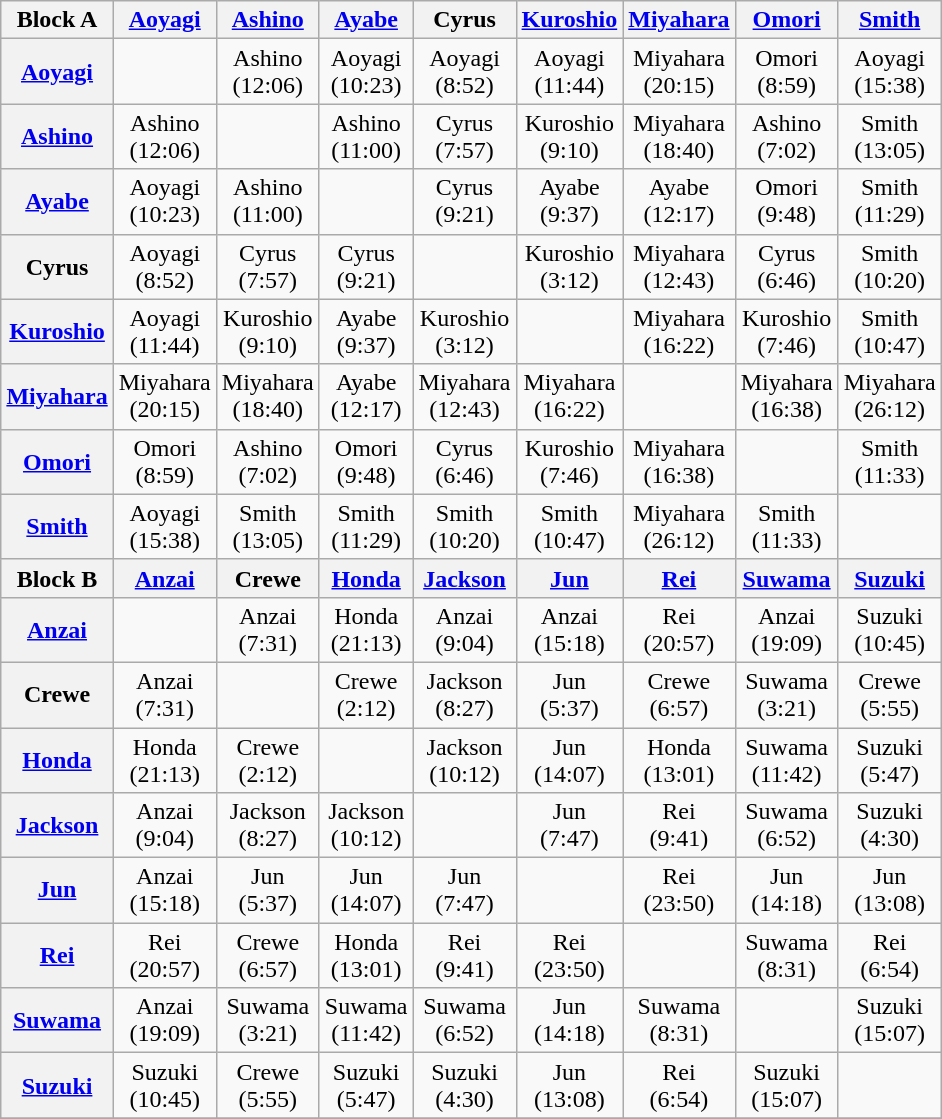<table class="wikitable" style="margin: 1em auto 1em auto; text-align:center;">
<tr>
<th>Block A</th>
<th><a href='#'>Aoyagi</a></th>
<th><a href='#'>Ashino</a></th>
<th><a href='#'>Ayabe</a></th>
<th>Cyrus</th>
<th><a href='#'>Kuroshio</a></th>
<th><a href='#'>Miyahara</a></th>
<th><a href='#'>Omori</a></th>
<th><a href='#'>Smith</a></th>
</tr>
<tr>
<th><a href='#'>Aoyagi</a></th>
<td></td>
<td>Ashino<br>(12:06)</td>
<td>Aoyagi<br>(10:23)</td>
<td>Aoyagi<br>(8:52)</td>
<td>Aoyagi<br>(11:44)</td>
<td>Miyahara<br>(20:15)</td>
<td>Omori<br>(8:59)</td>
<td>Aoyagi<br>(15:38)</td>
</tr>
<tr>
<th><a href='#'>Ashino</a></th>
<td>Ashino<br>(12:06)</td>
<td></td>
<td>Ashino<br>(11:00)</td>
<td>Cyrus<br>(7:57)</td>
<td>Kuroshio<br>(9:10)</td>
<td>Miyahara<br>(18:40)</td>
<td>Ashino<br>(7:02)</td>
<td>Smith<br>(13:05)</td>
</tr>
<tr>
<th><a href='#'>Ayabe</a></th>
<td>Aoyagi<br>(10:23)</td>
<td>Ashino<br>(11:00)</td>
<td></td>
<td>Cyrus<br>(9:21)</td>
<td>Ayabe<br>(9:37)</td>
<td>Ayabe<br>(12:17)</td>
<td>Omori<br>(9:48)</td>
<td>Smith<br>(11:29)</td>
</tr>
<tr>
<th>Cyrus</th>
<td>Aoyagi<br>(8:52)</td>
<td>Cyrus<br>(7:57)</td>
<td>Cyrus<br>(9:21)</td>
<td></td>
<td>Kuroshio<br>(3:12)</td>
<td>Miyahara<br>(12:43)</td>
<td>Cyrus<br>(6:46)</td>
<td>Smith<br>(10:20)</td>
</tr>
<tr>
<th><a href='#'>Kuroshio</a></th>
<td>Aoyagi<br>(11:44)</td>
<td>Kuroshio<br>(9:10)</td>
<td>Ayabe<br>(9:37)</td>
<td>Kuroshio<br>(3:12)</td>
<td></td>
<td>Miyahara<br>(16:22)</td>
<td>Kuroshio<br>(7:46)</td>
<td>Smith<br>(10:47)</td>
</tr>
<tr>
<th><a href='#'>Miyahara</a></th>
<td>Miyahara<br>(20:15)</td>
<td>Miyahara<br>(18:40)</td>
<td>Ayabe<br>(12:17)</td>
<td>Miyahara<br>(12:43)</td>
<td>Miyahara<br>(16:22)</td>
<td></td>
<td>Miyahara<br>(16:38)</td>
<td>Miyahara<br>(26:12)</td>
</tr>
<tr>
<th><a href='#'>Omori</a></th>
<td>Omori<br>(8:59)</td>
<td>Ashino<br>(7:02)</td>
<td>Omori<br>(9:48)</td>
<td>Cyrus<br>(6:46)</td>
<td>Kuroshio<br>(7:46)</td>
<td>Miyahara<br>(16:38)</td>
<td></td>
<td>Smith<br>(11:33)</td>
</tr>
<tr>
<th><a href='#'>Smith</a></th>
<td>Aoyagi<br>(15:38)</td>
<td>Smith<br>(13:05)</td>
<td>Smith<br>(11:29)</td>
<td>Smith<br>(10:20)</td>
<td>Smith<br>(10:47)</td>
<td>Miyahara<br>(26:12)</td>
<td>Smith<br>(11:33)</td>
<td></td>
</tr>
<tr>
<th>Block B</th>
<th><a href='#'>Anzai</a></th>
<th>Crewe</th>
<th><a href='#'>Honda</a></th>
<th><a href='#'>Jackson</a></th>
<th><a href='#'>Jun</a></th>
<th><a href='#'>Rei</a></th>
<th><a href='#'>Suwama</a></th>
<th><a href='#'>Suzuki</a></th>
</tr>
<tr>
<th><a href='#'>Anzai</a></th>
<td></td>
<td>Anzai<br>(7:31)</td>
<td>Honda<br>(21:13)</td>
<td>Anzai<br>(9:04)</td>
<td>Anzai<br>(15:18)</td>
<td>Rei<br>(20:57)</td>
<td>Anzai<br>(19:09)</td>
<td>Suzuki<br>(10:45)</td>
</tr>
<tr>
<th>Crewe</th>
<td>Anzai<br>(7:31)</td>
<td></td>
<td>Crewe<br>(2:12)</td>
<td>Jackson<br>(8:27)</td>
<td>Jun<br>(5:37)</td>
<td>Crewe<br>(6:57)</td>
<td>Suwama<br>(3:21)</td>
<td>Crewe<br>(5:55)</td>
</tr>
<tr>
<th><a href='#'>Honda</a></th>
<td>Honda<br>(21:13)</td>
<td>Crewe<br>(2:12)</td>
<td></td>
<td>Jackson<br>(10:12)</td>
<td>Jun<br>(14:07)</td>
<td>Honda<br>(13:01)</td>
<td>Suwama<br>(11:42)</td>
<td>Suzuki<br>(5:47)</td>
</tr>
<tr>
<th><a href='#'>Jackson</a></th>
<td>Anzai<br>(9:04)</td>
<td>Jackson<br>(8:27)</td>
<td>Jackson<br>(10:12)</td>
<td></td>
<td>Jun<br>(7:47)</td>
<td>Rei<br>(9:41)</td>
<td>Suwama<br>(6:52)</td>
<td>Suzuki<br>(4:30)</td>
</tr>
<tr>
<th><a href='#'>Jun</a></th>
<td>Anzai<br>(15:18)</td>
<td>Jun<br>(5:37)</td>
<td>Jun<br>(14:07)</td>
<td>Jun<br>(7:47)</td>
<td></td>
<td>Rei<br>(23:50)</td>
<td>Jun<br>(14:18)</td>
<td>Jun<br>(13:08)</td>
</tr>
<tr>
<th><a href='#'>Rei</a></th>
<td>Rei<br>(20:57)</td>
<td>Crewe<br>(6:57)</td>
<td>Honda<br>(13:01)</td>
<td>Rei<br>(9:41)</td>
<td>Rei<br>(23:50)</td>
<td></td>
<td>Suwama<br>(8:31)</td>
<td>Rei<br>(6:54)</td>
</tr>
<tr>
<th><a href='#'>Suwama</a></th>
<td>Anzai<br>(19:09)</td>
<td>Suwama<br>(3:21)</td>
<td>Suwama<br>(11:42)</td>
<td>Suwama<br>(6:52)</td>
<td>Jun<br>(14:18)</td>
<td>Suwama<br>(8:31)</td>
<td></td>
<td>Suzuki<br>(15:07)</td>
</tr>
<tr>
<th><a href='#'>Suzuki</a></th>
<td>Suzuki<br>(10:45)</td>
<td>Crewe<br>(5:55)</td>
<td>Suzuki<br>(5:47)</td>
<td>Suzuki<br>(4:30)</td>
<td>Jun<br>(13:08)</td>
<td>Rei<br>(6:54)</td>
<td>Suzuki<br>(15:07)</td>
<td></td>
</tr>
<tr>
</tr>
</table>
